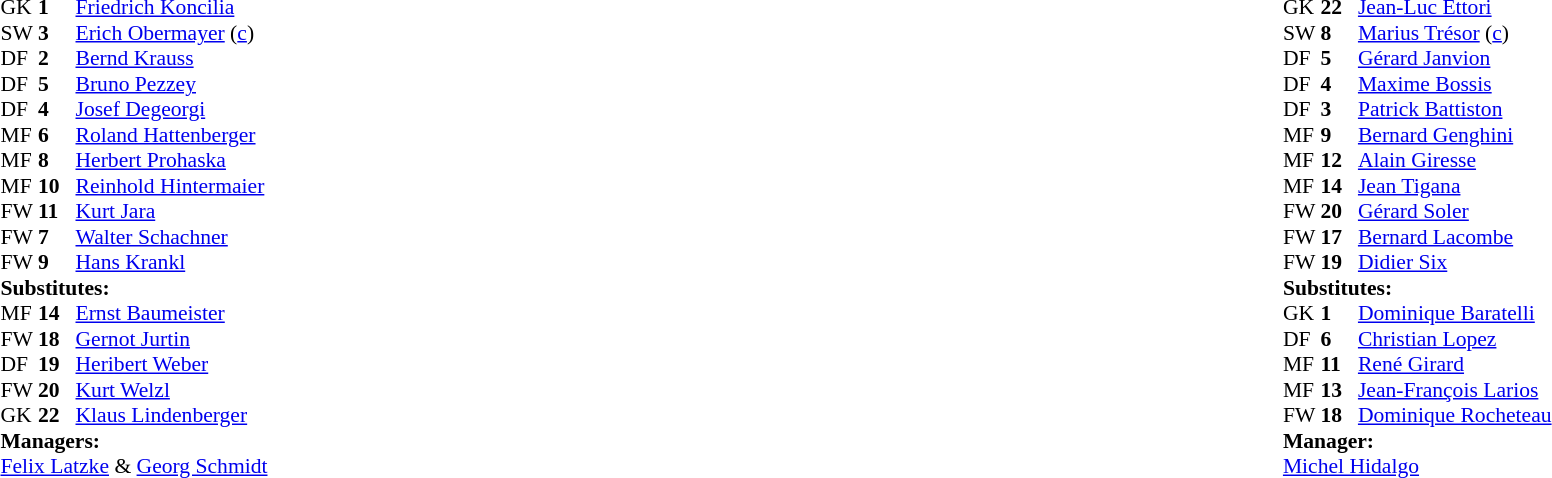<table width="100%">
<tr>
<td valign="top" width="50%"><br><table style="font-size: 90%" cellspacing="0" cellpadding="0">
<tr>
<th width="25"></th>
<th width="25"></th>
</tr>
<tr>
<td>GK</td>
<td><strong>1</strong></td>
<td><a href='#'>Friedrich Koncilia</a></td>
</tr>
<tr>
<td>SW</td>
<td><strong>3</strong></td>
<td><a href='#'>Erich Obermayer</a> (<a href='#'>c</a>)</td>
<td></td>
</tr>
<tr>
<td>DF</td>
<td><strong>2</strong></td>
<td><a href='#'>Bernd Krauss</a></td>
</tr>
<tr>
<td>DF</td>
<td><strong>5</strong></td>
<td><a href='#'>Bruno Pezzey</a></td>
</tr>
<tr>
<td>DF</td>
<td><strong>4</strong></td>
<td><a href='#'>Josef Degeorgi</a></td>
<td></td>
<td></td>
</tr>
<tr>
<td>MF</td>
<td><strong>6</strong></td>
<td><a href='#'>Roland Hattenberger</a></td>
</tr>
<tr>
<td>MF</td>
<td><strong>8</strong></td>
<td><a href='#'>Herbert Prohaska</a></td>
</tr>
<tr>
<td>MF</td>
<td><strong>10</strong></td>
<td><a href='#'>Reinhold Hintermaier</a></td>
</tr>
<tr>
<td>FW</td>
<td><strong>11</strong></td>
<td><a href='#'>Kurt Jara</a></td>
<td></td>
<td></td>
</tr>
<tr>
<td>FW</td>
<td><strong>7</strong></td>
<td><a href='#'>Walter Schachner</a></td>
</tr>
<tr>
<td>FW</td>
<td><strong>9</strong></td>
<td><a href='#'>Hans Krankl</a></td>
</tr>
<tr>
<td colspan=3><strong>Substitutes:</strong></td>
</tr>
<tr>
<td>MF</td>
<td><strong>14</strong></td>
<td><a href='#'>Ernst Baumeister</a></td>
<td></td>
<td></td>
</tr>
<tr>
<td>FW</td>
<td><strong>18</strong></td>
<td><a href='#'>Gernot Jurtin</a></td>
</tr>
<tr>
<td>DF</td>
<td><strong>19</strong></td>
<td><a href='#'>Heribert Weber</a></td>
</tr>
<tr>
<td>FW</td>
<td><strong>20</strong></td>
<td><a href='#'>Kurt Welzl</a></td>
<td></td>
<td></td>
</tr>
<tr>
<td>GK</td>
<td><strong>22</strong></td>
<td><a href='#'>Klaus Lindenberger</a></td>
</tr>
<tr>
<td colspan=3><strong>Managers:</strong></td>
</tr>
<tr>
<td colspan=3><a href='#'>Felix Latzke</a> & <a href='#'>Georg Schmidt</a></td>
</tr>
</table>
</td>
<td valign="top" width="50%"><br><table style="font-size: 90%" cellspacing="0" cellpadding="0" align="center">
<tr>
<th width=25></th>
<th width=25></th>
</tr>
<tr>
<td>GK</td>
<td><strong>22</strong></td>
<td><a href='#'>Jean-Luc Ettori</a></td>
</tr>
<tr>
<td>SW</td>
<td><strong>8</strong></td>
<td><a href='#'>Marius Trésor</a> (<a href='#'>c</a>)</td>
</tr>
<tr>
<td>DF</td>
<td><strong>5</strong></td>
<td><a href='#'>Gérard Janvion</a></td>
</tr>
<tr>
<td>DF</td>
<td><strong>4</strong></td>
<td><a href='#'>Maxime Bossis</a></td>
</tr>
<tr>
<td>DF</td>
<td><strong>3</strong></td>
<td><a href='#'>Patrick Battiston</a></td>
</tr>
<tr>
<td>MF</td>
<td><strong>9</strong></td>
<td><a href='#'>Bernard Genghini</a></td>
<td></td>
<td></td>
</tr>
<tr>
<td>MF</td>
<td><strong>12</strong></td>
<td><a href='#'>Alain Giresse</a></td>
</tr>
<tr>
<td>MF</td>
<td><strong>14</strong></td>
<td><a href='#'>Jean Tigana</a></td>
</tr>
<tr>
<td>FW</td>
<td><strong>20</strong></td>
<td><a href='#'>Gérard Soler</a></td>
</tr>
<tr>
<td>FW</td>
<td><strong>17</strong></td>
<td><a href='#'>Bernard Lacombe</a></td>
<td></td>
<td></td>
</tr>
<tr>
<td>FW</td>
<td><strong>19</strong></td>
<td><a href='#'>Didier Six</a></td>
</tr>
<tr>
<td colspan=3><strong>Substitutes:</strong></td>
</tr>
<tr>
<td>GK</td>
<td><strong>1</strong></td>
<td><a href='#'>Dominique Baratelli</a></td>
</tr>
<tr>
<td>DF</td>
<td><strong>6</strong></td>
<td><a href='#'>Christian Lopez</a></td>
</tr>
<tr>
<td>MF</td>
<td><strong>11</strong></td>
<td><a href='#'>René Girard</a></td>
<td></td>
<td></td>
</tr>
<tr>
<td>MF</td>
<td><strong>13</strong></td>
<td><a href='#'>Jean-François Larios</a></td>
</tr>
<tr>
<td>FW</td>
<td><strong>18</strong></td>
<td><a href='#'>Dominique Rocheteau</a></td>
<td></td>
<td></td>
</tr>
<tr>
<td colspan=3><strong>Manager:</strong></td>
</tr>
<tr>
<td colspan=4><a href='#'>Michel Hidalgo</a></td>
</tr>
</table>
</td>
</tr>
</table>
